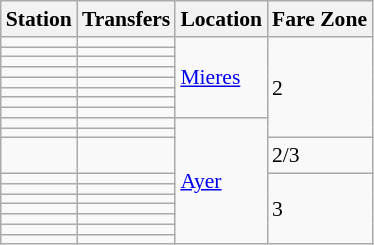<table class="wikitable" style="font-size:90%">
<tr>
<th>Station</th>
<th>Transfers</th>
<th>Location</th>
<th>Fare Zone</th>
</tr>
<tr>
<td></td>
<td></td>
<td rowspan="8"><a href='#'>Mieres</a></td>
<td rowspan="10">2</td>
</tr>
<tr>
<td></td>
<td align="center"></td>
</tr>
<tr>
<td></td>
<td align="center"></td>
</tr>
<tr>
<td></td>
<td align="center"></td>
</tr>
<tr>
<td></td>
<td></td>
</tr>
<tr>
<td></td>
<td></td>
</tr>
<tr>
<td></td>
<td></td>
</tr>
<tr>
<td></td>
<td align="center"></td>
</tr>
<tr>
<td></td>
<td align="center"></td>
<td rowspan="10"><a href='#'>Ayer</a></td>
</tr>
<tr>
<td></td>
<td align="center"></td>
</tr>
<tr>
<td></td>
<td></td>
<td>2/3</td>
</tr>
<tr>
<td></td>
<td></td>
<td rowspan="7">3</td>
</tr>
<tr>
<td></td>
<td></td>
</tr>
<tr>
<td></td>
<td></td>
</tr>
<tr>
<td></td>
<td></td>
</tr>
<tr>
<td></td>
<td></td>
</tr>
<tr>
<td></td>
<td></td>
</tr>
<tr>
<td></td>
<td></td>
</tr>
</table>
